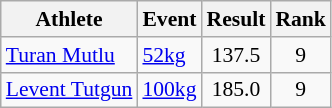<table class=wikitable style="font-size:90%">
<tr>
<th>Athlete</th>
<th>Event</th>
<th>Result</th>
<th>Rank</th>
</tr>
<tr>
<td><a href='#'>Turan Mutlu</a></td>
<td><a href='#'>52kg</a></td>
<td style="text-align:center;">137.5</td>
<td style="text-align:center;">9</td>
</tr>
<tr>
<td><a href='#'>Levent Tutgun</a></td>
<td><a href='#'>100kg</a></td>
<td style="text-align:center;">185.0</td>
<td style="text-align:center;">9</td>
</tr>
</table>
